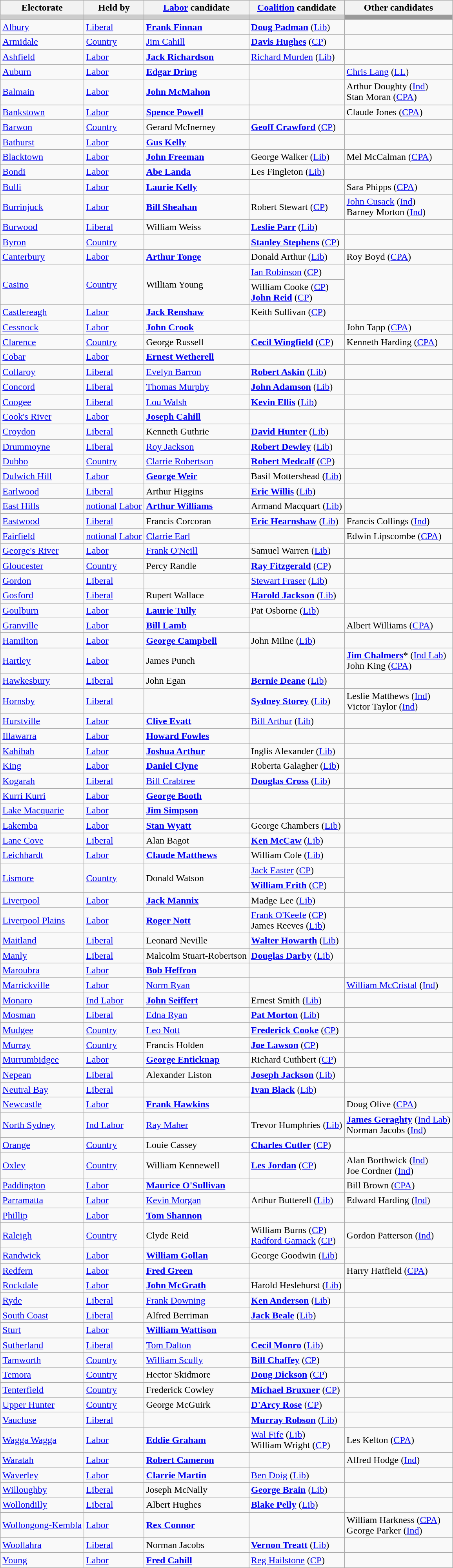<table class="wikitable">
<tr>
<th>Electorate</th>
<th>Held by</th>
<th><a href='#'>Labor</a> candidate</th>
<th><a href='#'>Coalition</a> candidate</th>
<th>Other candidates</th>
</tr>
<tr bgcolor="#cccccc">
<td></td>
<td></td>
<td></td>
<td></td>
<td bgcolor="#999999"></td>
</tr>
<tr>
<td><a href='#'>Albury</a></td>
<td><a href='#'>Liberal</a></td>
<td><strong><a href='#'>Frank Finnan</a></strong></td>
<td><strong><a href='#'>Doug Padman</a></strong> (<a href='#'>Lib</a>)</td>
<td></td>
</tr>
<tr>
<td><a href='#'>Armidale</a></td>
<td><a href='#'>Country</a></td>
<td><a href='#'>Jim Cahill</a></td>
<td><strong><a href='#'>Davis Hughes</a></strong> (<a href='#'>CP</a>)</td>
<td></td>
</tr>
<tr>
<td><a href='#'>Ashfield</a></td>
<td><a href='#'>Labor</a></td>
<td><strong><a href='#'>Jack Richardson</a></strong></td>
<td><a href='#'>Richard Murden</a> (<a href='#'>Lib</a>)</td>
<td></td>
</tr>
<tr>
<td><a href='#'>Auburn</a></td>
<td><a href='#'>Labor</a></td>
<td><strong><a href='#'>Edgar Dring</a></strong></td>
<td></td>
<td><a href='#'>Chris Lang</a> (<a href='#'>LL</a>)</td>
</tr>
<tr>
<td><a href='#'>Balmain</a></td>
<td><a href='#'>Labor</a></td>
<td><strong><a href='#'>John McMahon</a></strong></td>
<td></td>
<td>Arthur Doughty (<a href='#'>Ind</a>)<br>Stan Moran (<a href='#'>CPA</a>)</td>
</tr>
<tr>
<td><a href='#'>Bankstown</a></td>
<td><a href='#'>Labor</a></td>
<td><strong><a href='#'>Spence Powell</a></strong></td>
<td></td>
<td>Claude Jones (<a href='#'>CPA</a>)</td>
</tr>
<tr>
<td><a href='#'>Barwon</a></td>
<td><a href='#'>Country</a></td>
<td>Gerard McInerney</td>
<td><strong><a href='#'>Geoff Crawford</a></strong> (<a href='#'>CP</a>)</td>
<td></td>
</tr>
<tr>
<td><a href='#'>Bathurst</a></td>
<td><a href='#'>Labor</a></td>
<td><strong><a href='#'>Gus Kelly</a></strong></td>
<td></td>
<td></td>
</tr>
<tr>
<td><a href='#'>Blacktown</a></td>
<td><a href='#'>Labor</a></td>
<td><strong><a href='#'>John Freeman</a></strong></td>
<td>George Walker (<a href='#'>Lib</a>)</td>
<td>Mel McCalman (<a href='#'>CPA</a>)</td>
</tr>
<tr>
<td><a href='#'>Bondi</a></td>
<td><a href='#'>Labor</a></td>
<td><strong><a href='#'>Abe Landa</a></strong></td>
<td>Les Fingleton (<a href='#'>Lib</a>)</td>
<td></td>
</tr>
<tr>
<td><a href='#'>Bulli</a></td>
<td><a href='#'>Labor</a></td>
<td><strong><a href='#'>Laurie Kelly</a></strong></td>
<td></td>
<td>Sara Phipps (<a href='#'>CPA</a>)</td>
</tr>
<tr>
<td><a href='#'>Burrinjuck</a></td>
<td><a href='#'>Labor</a></td>
<td><strong><a href='#'>Bill Sheahan</a></strong></td>
<td>Robert Stewart (<a href='#'>CP</a>)</td>
<td><a href='#'>John Cusack</a> (<a href='#'>Ind</a>)<br>Barney Morton (<a href='#'>Ind</a>)</td>
</tr>
<tr>
<td><a href='#'>Burwood</a></td>
<td><a href='#'>Liberal</a></td>
<td>William Weiss</td>
<td><strong><a href='#'>Leslie Parr</a></strong> (<a href='#'>Lib</a>)</td>
<td></td>
</tr>
<tr>
<td><a href='#'>Byron</a></td>
<td><a href='#'>Country</a></td>
<td></td>
<td><strong><a href='#'>Stanley Stephens</a></strong> (<a href='#'>CP</a>)</td>
<td></td>
</tr>
<tr>
<td><a href='#'>Canterbury</a></td>
<td><a href='#'>Labor</a></td>
<td><strong><a href='#'>Arthur Tonge</a></strong></td>
<td>Donald Arthur (<a href='#'>Lib</a>)</td>
<td>Roy Boyd (<a href='#'>CPA</a>)</td>
</tr>
<tr>
<td rowspan="2"><a href='#'>Casino</a></td>
<td rowspan="2"><a href='#'>Country</a></td>
<td rowspan="2">William Young</td>
<td><a href='#'>Ian Robinson</a> (<a href='#'>CP</a>)</td>
<td rowspan="2"></td>
</tr>
<tr>
<td>William Cooke (<a href='#'>CP</a>)<br><strong><a href='#'>John Reid</a></strong> (<a href='#'>CP</a>)</td>
</tr>
<tr>
<td><a href='#'>Castlereagh</a></td>
<td><a href='#'>Labor</a></td>
<td><strong><a href='#'>Jack Renshaw</a></strong></td>
<td>Keith Sullivan (<a href='#'>CP</a>)</td>
<td></td>
</tr>
<tr>
<td><a href='#'>Cessnock</a></td>
<td><a href='#'>Labor</a></td>
<td><strong><a href='#'>John Crook</a></strong></td>
<td></td>
<td>John Tapp (<a href='#'>CPA</a>)</td>
</tr>
<tr>
<td><a href='#'>Clarence</a></td>
<td><a href='#'>Country</a></td>
<td>George Russell</td>
<td><strong><a href='#'>Cecil Wingfield</a></strong> (<a href='#'>CP</a>)</td>
<td>Kenneth Harding (<a href='#'>CPA</a>)</td>
</tr>
<tr>
<td><a href='#'>Cobar</a></td>
<td><a href='#'>Labor</a></td>
<td><strong><a href='#'>Ernest Wetherell</a></strong></td>
<td></td>
<td></td>
</tr>
<tr>
<td><a href='#'>Collaroy</a></td>
<td><a href='#'>Liberal</a></td>
<td><a href='#'>Evelyn Barron</a></td>
<td><strong><a href='#'>Robert Askin</a></strong> (<a href='#'>Lib</a>)</td>
<td></td>
</tr>
<tr>
<td><a href='#'>Concord</a></td>
<td><a href='#'>Liberal</a></td>
<td><a href='#'>Thomas Murphy</a></td>
<td><strong><a href='#'>John Adamson</a></strong> (<a href='#'>Lib</a>)</td>
<td></td>
</tr>
<tr>
<td><a href='#'>Coogee</a></td>
<td><a href='#'>Liberal</a></td>
<td><a href='#'>Lou Walsh</a></td>
<td><strong><a href='#'>Kevin Ellis</a></strong> (<a href='#'>Lib</a>)</td>
<td></td>
</tr>
<tr>
<td><a href='#'>Cook's River</a></td>
<td><a href='#'>Labor</a></td>
<td><strong><a href='#'>Joseph Cahill</a></strong></td>
<td></td>
<td></td>
</tr>
<tr>
<td><a href='#'>Croydon</a></td>
<td><a href='#'>Liberal</a></td>
<td>Kenneth Guthrie</td>
<td><strong><a href='#'>David Hunter</a></strong> (<a href='#'>Lib</a>)</td>
<td></td>
</tr>
<tr>
<td><a href='#'>Drummoyne</a></td>
<td><a href='#'>Liberal</a></td>
<td><a href='#'>Roy Jackson</a></td>
<td><strong><a href='#'>Robert Dewley</a></strong> (<a href='#'>Lib</a>)</td>
<td></td>
</tr>
<tr>
<td><a href='#'>Dubbo</a></td>
<td><a href='#'>Country</a></td>
<td><a href='#'>Clarrie Robertson</a></td>
<td><strong><a href='#'>Robert Medcalf</a></strong> (<a href='#'>CP</a>)</td>
<td></td>
</tr>
<tr>
<td><a href='#'>Dulwich Hill</a></td>
<td><a href='#'>Labor</a></td>
<td><strong><a href='#'>George Weir</a></strong></td>
<td>Basil Mottershead (<a href='#'>Lib</a>)</td>
<td></td>
</tr>
<tr>
<td><a href='#'>Earlwood</a></td>
<td><a href='#'>Liberal</a></td>
<td>Arthur Higgins</td>
<td><strong><a href='#'>Eric Willis</a></strong> (<a href='#'>Lib</a>)</td>
<td></td>
</tr>
<tr>
<td><a href='#'>East Hills</a></td>
<td><a href='#'>notional</a> <a href='#'>Labor</a></td>
<td><strong><a href='#'>Arthur Williams</a></strong></td>
<td>Armand Macquart (<a href='#'>Lib</a>)</td>
<td></td>
</tr>
<tr>
<td><a href='#'>Eastwood</a></td>
<td><a href='#'>Liberal</a></td>
<td>Francis Corcoran</td>
<td><strong><a href='#'>Eric Hearnshaw</a></strong> (<a href='#'>Lib</a>)</td>
<td>Francis Collings (<a href='#'>Ind</a>)</td>
</tr>
<tr>
<td><a href='#'>Fairfield</a></td>
<td><a href='#'>notional</a> <a href='#'>Labor</a></td>
<td><a href='#'>Clarrie Earl</a></td>
<td></td>
<td>Edwin Lipscombe (<a href='#'>CPA</a>)</td>
</tr>
<tr>
<td><a href='#'>George's River</a></td>
<td><a href='#'>Labor</a></td>
<td><a href='#'>Frank O'Neill</a></td>
<td>Samuel Warren (<a href='#'>Lib</a>)</td>
<td></td>
</tr>
<tr>
<td><a href='#'>Gloucester</a></td>
<td><a href='#'>Country</a></td>
<td>Percy Randle</td>
<td><strong><a href='#'>Ray Fitzgerald</a></strong> (<a href='#'>CP</a>)</td>
<td></td>
</tr>
<tr>
<td><a href='#'>Gordon</a></td>
<td><a href='#'>Liberal</a></td>
<td></td>
<td><a href='#'>Stewart Fraser</a> (<a href='#'>Lib</a>)</td>
<td></td>
</tr>
<tr>
<td><a href='#'>Gosford</a></td>
<td><a href='#'>Liberal</a></td>
<td>Rupert Wallace</td>
<td><strong><a href='#'>Harold Jackson</a></strong> (<a href='#'>Lib</a>)</td>
<td></td>
</tr>
<tr>
<td><a href='#'>Goulburn</a></td>
<td><a href='#'>Labor</a></td>
<td><strong><a href='#'>Laurie Tully</a></strong></td>
<td>Pat Osborne (<a href='#'>Lib</a>)</td>
<td></td>
</tr>
<tr>
<td><a href='#'>Granville</a></td>
<td><a href='#'>Labor</a></td>
<td><strong><a href='#'>Bill Lamb</a></strong></td>
<td></td>
<td>Albert Williams (<a href='#'>CPA</a>)</td>
</tr>
<tr>
<td><a href='#'>Hamilton</a></td>
<td><a href='#'>Labor</a></td>
<td><strong><a href='#'>George Campbell</a></strong></td>
<td>John Milne (<a href='#'>Lib</a>)</td>
<td></td>
</tr>
<tr>
<td><a href='#'>Hartley</a></td>
<td><a href='#'>Labor</a></td>
<td>James Punch</td>
<td></td>
<td><strong><a href='#'>Jim Chalmers</a></strong>* (<a href='#'>Ind Lab</a>)<br>John King (<a href='#'>CPA</a>)</td>
</tr>
<tr>
<td><a href='#'>Hawkesbury</a></td>
<td><a href='#'>Liberal</a></td>
<td>John Egan</td>
<td><strong><a href='#'>Bernie Deane</a></strong> (<a href='#'>Lib</a>)</td>
<td></td>
</tr>
<tr>
<td><a href='#'>Hornsby</a></td>
<td><a href='#'>Liberal</a></td>
<td></td>
<td><strong><a href='#'>Sydney Storey</a></strong> (<a href='#'>Lib</a>)</td>
<td>Leslie Matthews (<a href='#'>Ind</a>)<br>Victor Taylor (<a href='#'>Ind</a>)</td>
</tr>
<tr>
<td><a href='#'>Hurstville</a></td>
<td><a href='#'>Labor</a></td>
<td><strong><a href='#'>Clive Evatt</a></strong></td>
<td><a href='#'>Bill Arthur</a> (<a href='#'>Lib</a>)</td>
<td></td>
</tr>
<tr>
<td><a href='#'>Illawarra</a></td>
<td><a href='#'>Labor</a></td>
<td><strong><a href='#'>Howard Fowles</a></strong></td>
<td></td>
<td></td>
</tr>
<tr>
<td><a href='#'>Kahibah</a></td>
<td><a href='#'>Labor</a></td>
<td><strong><a href='#'>Joshua Arthur</a></strong></td>
<td>Inglis Alexander (<a href='#'>Lib</a>)</td>
<td></td>
</tr>
<tr>
<td><a href='#'>King</a></td>
<td><a href='#'>Labor</a></td>
<td><strong><a href='#'>Daniel Clyne</a></strong></td>
<td>Roberta Galagher (<a href='#'>Lib</a>)</td>
<td></td>
</tr>
<tr>
<td><a href='#'>Kogarah</a></td>
<td><a href='#'>Liberal</a></td>
<td><a href='#'>Bill Crabtree</a></td>
<td><strong><a href='#'>Douglas Cross</a></strong> (<a href='#'>Lib</a>)</td>
<td></td>
</tr>
<tr>
<td><a href='#'>Kurri Kurri</a></td>
<td><a href='#'>Labor</a></td>
<td><strong><a href='#'>George Booth</a></strong></td>
<td></td>
<td></td>
</tr>
<tr>
<td><a href='#'>Lake Macquarie</a></td>
<td><a href='#'>Labor</a></td>
<td><strong><a href='#'>Jim Simpson</a></strong></td>
<td></td>
<td></td>
</tr>
<tr>
<td><a href='#'>Lakemba</a></td>
<td><a href='#'>Labor</a></td>
<td><strong><a href='#'>Stan Wyatt</a></strong></td>
<td>George Chambers (<a href='#'>Lib</a>)</td>
<td></td>
</tr>
<tr>
<td><a href='#'>Lane Cove</a></td>
<td><a href='#'>Liberal</a></td>
<td>Alan Bagot</td>
<td><strong><a href='#'>Ken McCaw</a></strong> (<a href='#'>Lib</a>)</td>
<td></td>
</tr>
<tr>
<td><a href='#'>Leichhardt</a></td>
<td><a href='#'>Labor</a></td>
<td><strong><a href='#'>Claude Matthews</a></strong></td>
<td>William Cole (<a href='#'>Lib</a>)</td>
<td></td>
</tr>
<tr>
<td rowspan="2"><a href='#'>Lismore</a></td>
<td rowspan="2"><a href='#'>Country</a></td>
<td rowspan="2">Donald Watson</td>
<td><a href='#'>Jack Easter</a> (<a href='#'>CP</a>)</td>
<td rowspan="2"></td>
</tr>
<tr>
<td><strong><a href='#'>William Frith</a></strong> (<a href='#'>CP</a>)</td>
</tr>
<tr>
<td><a href='#'>Liverpool</a></td>
<td><a href='#'>Labor</a></td>
<td><strong><a href='#'>Jack Mannix</a></strong></td>
<td>Madge Lee (<a href='#'>Lib</a>)</td>
<td></td>
</tr>
<tr>
<td><a href='#'>Liverpool Plains</a></td>
<td><a href='#'>Labor</a></td>
<td><strong><a href='#'>Roger Nott</a></strong></td>
<td><a href='#'>Frank O'Keefe</a> (<a href='#'>CP</a>)<br>James Reeves (<a href='#'>Lib</a>)</td>
<td></td>
</tr>
<tr>
<td><a href='#'>Maitland</a></td>
<td><a href='#'>Liberal</a></td>
<td>Leonard Neville</td>
<td><strong><a href='#'>Walter Howarth</a></strong> (<a href='#'>Lib</a>)</td>
<td></td>
</tr>
<tr>
<td><a href='#'>Manly</a></td>
<td><a href='#'>Liberal</a></td>
<td>Malcolm Stuart-Robertson</td>
<td><strong><a href='#'>Douglas Darby</a></strong> (<a href='#'>Lib</a>)</td>
<td></td>
</tr>
<tr>
<td><a href='#'>Maroubra</a></td>
<td><a href='#'>Labor</a></td>
<td><strong><a href='#'>Bob Heffron</a></strong></td>
<td></td>
<td></td>
</tr>
<tr>
<td><a href='#'>Marrickville</a></td>
<td><a href='#'>Labor</a></td>
<td><a href='#'>Norm Ryan</a></td>
<td></td>
<td><a href='#'>William McCristal</a> (<a href='#'>Ind</a>)</td>
</tr>
<tr>
<td><a href='#'>Monaro</a></td>
<td><a href='#'>Ind Labor</a></td>
<td><strong><a href='#'>John Seiffert</a></strong></td>
<td>Ernest Smith (<a href='#'>Lib</a>)</td>
<td></td>
</tr>
<tr>
<td><a href='#'>Mosman</a></td>
<td><a href='#'>Liberal</a></td>
<td><a href='#'>Edna Ryan</a></td>
<td><strong><a href='#'>Pat Morton</a></strong> (<a href='#'>Lib</a>)</td>
<td></td>
</tr>
<tr>
<td><a href='#'>Mudgee</a></td>
<td><a href='#'>Country</a></td>
<td><a href='#'>Leo Nott</a></td>
<td><strong><a href='#'>Frederick Cooke</a></strong> (<a href='#'>CP</a>)</td>
<td></td>
</tr>
<tr>
<td><a href='#'>Murray</a></td>
<td><a href='#'>Country</a></td>
<td>Francis Holden</td>
<td><strong><a href='#'>Joe Lawson</a></strong> (<a href='#'>CP</a>)</td>
<td></td>
</tr>
<tr>
<td><a href='#'>Murrumbidgee</a></td>
<td><a href='#'>Labor</a></td>
<td><strong><a href='#'>George Enticknap</a></strong></td>
<td>Richard Cuthbert (<a href='#'>CP</a>)</td>
<td></td>
</tr>
<tr>
<td><a href='#'>Nepean</a></td>
<td><a href='#'>Liberal</a></td>
<td>Alexander Liston</td>
<td><strong><a href='#'>Joseph Jackson</a></strong> (<a href='#'>Lib</a>)</td>
<td></td>
</tr>
<tr>
<td><a href='#'>Neutral Bay</a></td>
<td><a href='#'>Liberal</a></td>
<td></td>
<td><strong><a href='#'>Ivan Black</a></strong> (<a href='#'>Lib</a>)</td>
<td></td>
</tr>
<tr>
<td><a href='#'>Newcastle</a></td>
<td><a href='#'>Labor</a></td>
<td><strong><a href='#'>Frank Hawkins</a></strong></td>
<td></td>
<td>Doug Olive (<a href='#'>CPA</a>)</td>
</tr>
<tr>
<td><a href='#'>North Sydney</a></td>
<td><a href='#'>Ind Labor</a></td>
<td><a href='#'>Ray Maher</a></td>
<td>Trevor Humphries (<a href='#'>Lib</a>)</td>
<td><strong><a href='#'>James Geraghty</a></strong> (<a href='#'>Ind Lab</a>)<br>Norman Jacobs (<a href='#'>Ind</a>)</td>
</tr>
<tr>
<td><a href='#'>Orange</a></td>
<td><a href='#'>Country</a></td>
<td>Louie Cassey</td>
<td><strong><a href='#'>Charles Cutler</a></strong> (<a href='#'>CP</a>)</td>
<td></td>
</tr>
<tr>
<td><a href='#'>Oxley</a></td>
<td><a href='#'>Country</a></td>
<td>William Kennewell</td>
<td><strong><a href='#'>Les Jordan</a></strong> (<a href='#'>CP</a>)</td>
<td>Alan Borthwick (<a href='#'>Ind</a>)<br>Joe Cordner (<a href='#'>Ind</a>)</td>
</tr>
<tr>
<td><a href='#'>Paddington</a></td>
<td><a href='#'>Labor</a></td>
<td><strong><a href='#'>Maurice O'Sullivan</a></strong></td>
<td></td>
<td>Bill Brown (<a href='#'>CPA</a>)</td>
</tr>
<tr>
<td><a href='#'>Parramatta</a></td>
<td><a href='#'>Labor</a></td>
<td><a href='#'>Kevin Morgan</a></td>
<td>Arthur Butterell (<a href='#'>Lib</a>)</td>
<td>Edward Harding (<a href='#'>Ind</a>)</td>
</tr>
<tr>
<td><a href='#'>Phillip</a></td>
<td><a href='#'>Labor</a></td>
<td><strong><a href='#'>Tom Shannon</a></strong></td>
<td></td>
<td></td>
</tr>
<tr>
<td><a href='#'>Raleigh</a></td>
<td><a href='#'>Country</a></td>
<td>Clyde Reid</td>
<td>William Burns (<a href='#'>CP</a>)<br><a href='#'>Radford Gamack</a> (<a href='#'>CP</a>)</td>
<td>Gordon Patterson (<a href='#'>Ind</a>)</td>
</tr>
<tr>
<td><a href='#'>Randwick</a></td>
<td><a href='#'>Labor</a></td>
<td><strong><a href='#'>William Gollan</a></strong></td>
<td>George Goodwin (<a href='#'>Lib</a>)</td>
<td></td>
</tr>
<tr>
<td><a href='#'>Redfern</a></td>
<td><a href='#'>Labor</a></td>
<td><strong><a href='#'>Fred Green</a></strong></td>
<td></td>
<td>Harry Hatfield (<a href='#'>CPA</a>)</td>
</tr>
<tr>
<td><a href='#'>Rockdale</a></td>
<td><a href='#'>Labor</a></td>
<td><strong><a href='#'>John McGrath</a></strong></td>
<td>Harold Heslehurst (<a href='#'>Lib</a>)</td>
<td></td>
</tr>
<tr>
<td><a href='#'>Ryde</a></td>
<td><a href='#'>Liberal</a></td>
<td><a href='#'>Frank Downing</a></td>
<td><strong><a href='#'>Ken Anderson</a></strong> (<a href='#'>Lib</a>)</td>
<td></td>
</tr>
<tr>
<td><a href='#'>South Coast</a></td>
<td><a href='#'>Liberal</a></td>
<td>Alfred Berriman</td>
<td><strong><a href='#'>Jack Beale</a></strong> (<a href='#'>Lib</a>)</td>
<td></td>
</tr>
<tr>
<td><a href='#'>Sturt</a></td>
<td><a href='#'>Labor</a></td>
<td><strong><a href='#'>William Wattison</a></strong></td>
<td></td>
<td></td>
</tr>
<tr>
<td><a href='#'>Sutherland</a></td>
<td><a href='#'>Liberal</a></td>
<td><a href='#'>Tom Dalton</a></td>
<td><strong><a href='#'>Cecil Monro</a></strong> (<a href='#'>Lib</a>)</td>
<td></td>
</tr>
<tr>
<td><a href='#'>Tamworth</a></td>
<td><a href='#'>Country</a></td>
<td><a href='#'>William Scully</a></td>
<td><strong><a href='#'>Bill Chaffey</a></strong> (<a href='#'>CP</a>)</td>
<td></td>
</tr>
<tr>
<td><a href='#'>Temora</a></td>
<td><a href='#'>Country</a></td>
<td>Hector Skidmore</td>
<td><strong><a href='#'>Doug Dickson</a></strong> (<a href='#'>CP</a>)</td>
<td></td>
</tr>
<tr>
<td><a href='#'>Tenterfield</a></td>
<td><a href='#'>Country</a></td>
<td>Frederick Cowley</td>
<td><strong><a href='#'>Michael Bruxner</a></strong> (<a href='#'>CP</a>)</td>
<td></td>
</tr>
<tr>
<td><a href='#'>Upper Hunter</a></td>
<td><a href='#'>Country</a></td>
<td>George McGuirk</td>
<td><strong><a href='#'>D'Arcy Rose</a></strong> (<a href='#'>CP</a>)</td>
<td></td>
</tr>
<tr>
<td><a href='#'>Vaucluse</a></td>
<td><a href='#'>Liberal</a></td>
<td></td>
<td><strong><a href='#'>Murray Robson</a></strong> (<a href='#'>Lib</a>)</td>
<td></td>
</tr>
<tr>
<td><a href='#'>Wagga Wagga</a></td>
<td><a href='#'>Labor</a></td>
<td><strong><a href='#'>Eddie Graham</a></strong></td>
<td><a href='#'>Wal Fife</a> (<a href='#'>Lib</a>)<br>William Wright (<a href='#'>CP</a>)</td>
<td>Les Kelton (<a href='#'>CPA</a>)</td>
</tr>
<tr>
<td><a href='#'>Waratah</a></td>
<td><a href='#'>Labor</a></td>
<td><strong><a href='#'>Robert Cameron</a></strong></td>
<td></td>
<td>Alfred Hodge (<a href='#'>Ind</a>)</td>
</tr>
<tr>
<td><a href='#'>Waverley</a></td>
<td><a href='#'>Labor</a></td>
<td><strong><a href='#'>Clarrie Martin</a></strong></td>
<td><a href='#'>Ben Doig</a> (<a href='#'>Lib</a>)</td>
<td></td>
</tr>
<tr>
<td><a href='#'>Willoughby</a></td>
<td><a href='#'>Liberal</a></td>
<td>Joseph McNally</td>
<td><strong><a href='#'>George Brain</a></strong> (<a href='#'>Lib</a>)</td>
<td></td>
</tr>
<tr>
<td><a href='#'>Wollondilly</a></td>
<td><a href='#'>Liberal</a></td>
<td>Albert Hughes</td>
<td><strong><a href='#'>Blake Pelly</a></strong> (<a href='#'>Lib</a>)</td>
<td></td>
</tr>
<tr>
<td><a href='#'>Wollongong-Kembla</a></td>
<td><a href='#'>Labor</a></td>
<td><strong><a href='#'>Rex Connor</a></strong></td>
<td></td>
<td>William Harkness (<a href='#'>CPA</a>)<br>George Parker (<a href='#'>Ind</a>)</td>
</tr>
<tr>
<td><a href='#'>Woollahra</a></td>
<td><a href='#'>Liberal</a></td>
<td>Norman Jacobs</td>
<td><strong><a href='#'>Vernon Treatt</a></strong> (<a href='#'>Lib</a>)</td>
<td></td>
</tr>
<tr>
<td><a href='#'>Young</a></td>
<td><a href='#'>Labor</a></td>
<td><strong><a href='#'>Fred Cahill</a></strong></td>
<td><a href='#'>Reg Hailstone</a> (<a href='#'>CP</a>)</td>
</tr>
</table>
